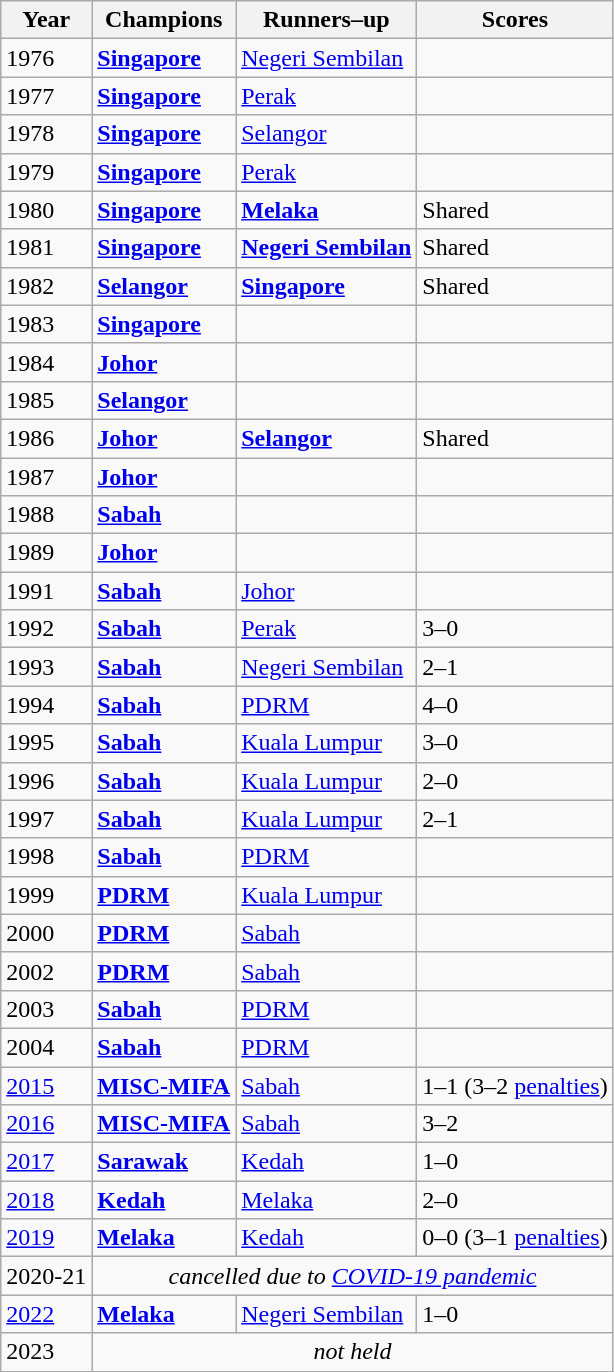<table class="wikitable sortable">
<tr>
<th>Year</th>
<th>Champions</th>
<th>Runners–up</th>
<th>Scores</th>
</tr>
<tr>
<td>1976</td>
<td> <strong><a href='#'>Singapore</a></strong></td>
<td> <a href='#'>Negeri Sembilan</a></td>
<td></td>
</tr>
<tr>
<td>1977</td>
<td> <strong><a href='#'>Singapore</a></strong></td>
<td> <a href='#'>Perak</a></td>
<td></td>
</tr>
<tr>
<td>1978</td>
<td> <strong><a href='#'>Singapore</a></strong></td>
<td> <a href='#'>Selangor</a></td>
<td></td>
</tr>
<tr>
<td>1979</td>
<td> <strong><a href='#'>Singapore</a></strong></td>
<td> <a href='#'>Perak</a></td>
<td></td>
</tr>
<tr>
<td>1980</td>
<td> <strong><a href='#'>Singapore</a></strong></td>
<td> <strong><a href='#'>Melaka</a></strong></td>
<td>Shared</td>
</tr>
<tr>
<td>1981</td>
<td> <strong><a href='#'>Singapore</a></strong></td>
<td> <strong><a href='#'>Negeri Sembilan</a></strong></td>
<td>Shared</td>
</tr>
<tr>
<td>1982</td>
<td> <strong><a href='#'>Selangor</a></strong></td>
<td> <strong><a href='#'>Singapore</a></strong></td>
<td>Shared</td>
</tr>
<tr>
<td>1983</td>
<td> <strong><a href='#'>Singapore</a></strong></td>
<td></td>
<td></td>
</tr>
<tr>
<td>1984</td>
<td> <strong><a href='#'>Johor</a></strong></td>
<td></td>
<td></td>
</tr>
<tr>
<td>1985</td>
<td> <strong><a href='#'>Selangor</a></strong></td>
<td></td>
<td></td>
</tr>
<tr>
<td>1986</td>
<td> <strong><a href='#'>Johor</a></strong></td>
<td> <strong><a href='#'>Selangor</a></strong></td>
<td>Shared</td>
</tr>
<tr>
<td>1987</td>
<td> <strong><a href='#'>Johor</a></strong></td>
<td></td>
<td></td>
</tr>
<tr>
<td>1988</td>
<td> <strong><a href='#'>Sabah</a></strong></td>
<td></td>
<td></td>
</tr>
<tr>
<td>1989</td>
<td> <strong><a href='#'>Johor</a></strong></td>
<td></td>
<td></td>
</tr>
<tr>
<td>1991</td>
<td> <strong><a href='#'>Sabah</a></strong></td>
<td> <a href='#'>Johor</a></td>
<td></td>
</tr>
<tr>
<td>1992</td>
<td> <strong><a href='#'>Sabah</a></strong></td>
<td> <a href='#'>Perak</a></td>
<td>3–0</td>
</tr>
<tr>
<td>1993</td>
<td> <strong><a href='#'>Sabah</a></strong></td>
<td> <a href='#'>Negeri Sembilan</a></td>
<td>2–1</td>
</tr>
<tr>
<td>1994</td>
<td> <strong><a href='#'>Sabah</a></strong></td>
<td><a href='#'>PDRM</a></td>
<td>4–0</td>
</tr>
<tr>
<td>1995</td>
<td> <strong><a href='#'>Sabah</a></strong></td>
<td> <a href='#'>Kuala Lumpur</a></td>
<td>3–0</td>
</tr>
<tr>
<td>1996</td>
<td> <strong><a href='#'>Sabah</a></strong></td>
<td> <a href='#'>Kuala Lumpur</a></td>
<td>2–0</td>
</tr>
<tr>
<td>1997</td>
<td> <strong><a href='#'>Sabah</a></strong></td>
<td> <a href='#'>Kuala Lumpur</a></td>
<td>2–1</td>
</tr>
<tr>
<td>1998</td>
<td> <strong><a href='#'>Sabah</a></strong></td>
<td><a href='#'>PDRM</a></td>
<td></td>
</tr>
<tr>
<td>1999</td>
<td><strong><a href='#'>PDRM</a></strong></td>
<td> <a href='#'>Kuala Lumpur</a></td>
<td></td>
</tr>
<tr>
<td>2000</td>
<td><strong><a href='#'>PDRM</a></strong></td>
<td> <a href='#'>Sabah</a></td>
<td></td>
</tr>
<tr>
<td>2002</td>
<td><strong><a href='#'>PDRM</a></strong></td>
<td> <a href='#'>Sabah</a></td>
<td></td>
</tr>
<tr>
<td>2003</td>
<td> <strong><a href='#'>Sabah</a></strong></td>
<td><a href='#'>PDRM</a></td>
<td></td>
</tr>
<tr>
<td>2004</td>
<td> <strong><a href='#'>Sabah</a></strong></td>
<td><a href='#'>PDRM</a></td>
<td></td>
</tr>
<tr>
<td><a href='#'>2015</a></td>
<td> <strong><a href='#'>MISC-MIFA</a></strong></td>
<td> <a href='#'>Sabah</a></td>
<td>1–1 (3–2 <a href='#'>penalties</a>)</td>
</tr>
<tr>
<td><a href='#'>2016</a></td>
<td> <strong><a href='#'>MISC-MIFA</a></strong></td>
<td> <a href='#'>Sabah</a></td>
<td>3–2</td>
</tr>
<tr>
<td><a href='#'>2017</a></td>
<td><strong> <a href='#'>Sarawak</a></strong></td>
<td> <a href='#'>Kedah</a></td>
<td>1–0</td>
</tr>
<tr>
<td><a href='#'>2018</a></td>
<td><strong> <a href='#'>Kedah</a></strong></td>
<td> <a href='#'>Melaka</a></td>
<td>2–0</td>
</tr>
<tr>
<td><a href='#'>2019</a></td>
<td><strong> <a href='#'>Melaka</a></strong></td>
<td> <a href='#'>Kedah</a></td>
<td>0–0 (3–1 <a href='#'>penalties</a>)</td>
</tr>
<tr>
<td>2020-21</td>
<td colspan=4 align=center><em>cancelled due to <a href='#'>COVID-19 pandemic</a></em></td>
</tr>
<tr>
<td><a href='#'>2022</a></td>
<td><strong> <a href='#'>Melaka</a></strong></td>
<td> <a href='#'>Negeri Sembilan</a></td>
<td>1–0</td>
</tr>
<tr>
<td>2023</td>
<td colspan=4 align=center><em>not held</em></td>
</tr>
<tr>
</tr>
</table>
